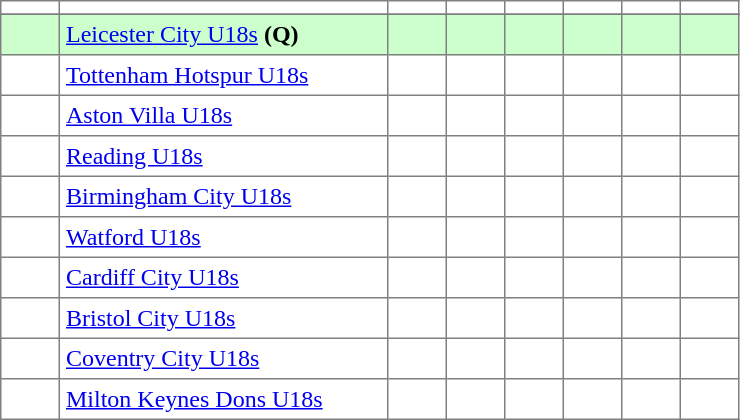<table class="toccolours" border="1" cellpadding="4" cellspacing="0" style="border-collapse: collapse; margin:0;">
<tr>
<th width=30></th>
<th width=210></th>
<th width=30></th>
<th width=30></th>
<th width=30></th>
<th width=30></th>
<th width=30></th>
<th width=30></th>
</tr>
<tr>
</tr>
<tr bgcolor=#ccffcc>
<td></td>
<td><a href='#'>Leicester City U18s</a> <strong>(Q)</strong></td>
<td></td>
<td></td>
<td></td>
<td></td>
<td></td>
<td></td>
</tr>
<tr>
<td></td>
<td><a href='#'>Tottenham Hotspur U18s</a></td>
<td></td>
<td></td>
<td></td>
<td></td>
<td></td>
<td></td>
</tr>
<tr>
<td></td>
<td><a href='#'>Aston Villa U18s</a></td>
<td></td>
<td></td>
<td></td>
<td></td>
<td></td>
<td></td>
</tr>
<tr>
<td></td>
<td><a href='#'>Reading U18s</a></td>
<td></td>
<td></td>
<td></td>
<td></td>
<td></td>
<td></td>
</tr>
<tr>
<td></td>
<td><a href='#'>Birmingham City U18s</a></td>
<td></td>
<td></td>
<td></td>
<td></td>
<td></td>
<td></td>
</tr>
<tr>
<td></td>
<td><a href='#'>Watford U18s</a></td>
<td></td>
<td></td>
<td></td>
<td></td>
<td></td>
<td></td>
</tr>
<tr>
<td></td>
<td><a href='#'>Cardiff City U18s</a></td>
<td></td>
<td></td>
<td></td>
<td></td>
<td></td>
<td></td>
</tr>
<tr>
<td></td>
<td><a href='#'>Bristol City U18s</a></td>
<td></td>
<td></td>
<td></td>
<td></td>
<td></td>
<td></td>
</tr>
<tr>
<td></td>
<td><a href='#'>Coventry City U18s</a></td>
<td></td>
<td></td>
<td></td>
<td></td>
<td></td>
<td></td>
</tr>
<tr>
<td></td>
<td><a href='#'>Milton Keynes Dons U18s</a></td>
<td></td>
<td></td>
<td></td>
<td></td>
<td></td>
<td></td>
</tr>
</table>
